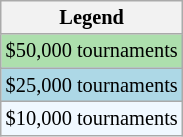<table class="wikitable" style="font-size:85%">
<tr>
<th>Legend</th>
</tr>
<tr style="background:#addfad;">
<td>$50,000 tournaments</td>
</tr>
<tr style="background:lightblue;">
<td>$25,000 tournaments</td>
</tr>
<tr style="background:#f0f8ff;">
<td>$10,000 tournaments</td>
</tr>
</table>
